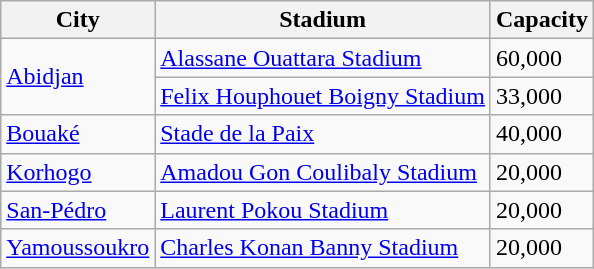<table class="wikitable sortable">
<tr>
<th>City</th>
<th>Stadium</th>
<th>Capacity</th>
</tr>
<tr>
<td rowspan="2"><a href='#'>Abidjan</a></td>
<td><a href='#'>Alassane Ouattara Stadium</a></td>
<td>60,000</td>
</tr>
<tr>
<td><a href='#'>Felix Houphouet Boigny Stadium</a></td>
<td>33,000</td>
</tr>
<tr>
<td><a href='#'>Bouaké</a></td>
<td><a href='#'>Stade de la Paix</a></td>
<td>40,000</td>
</tr>
<tr>
<td><a href='#'>Korhogo</a></td>
<td><a href='#'>Amadou Gon Coulibaly Stadium</a></td>
<td>20,000</td>
</tr>
<tr>
<td><a href='#'>San-Pédro</a></td>
<td><a href='#'>Laurent Pokou Stadium</a></td>
<td>20,000</td>
</tr>
<tr>
<td><a href='#'>Yamoussoukro</a></td>
<td><a href='#'>Charles Konan Banny Stadium</a></td>
<td>20,000</td>
</tr>
</table>
